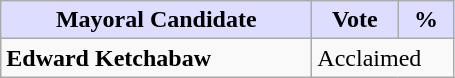<table class="wikitable">
<tr>
<th style="background:#ddf; width:200px;">Mayoral Candidate</th>
<th style="background:#ddf; width:50px;">Vote</th>
<th style="background:#ddf; width:30px;">%</th>
</tr>
<tr>
<td><strong>Edward Ketchabaw</strong></td>
<td colspan="2">Acclaimed</td>
</tr>
</table>
